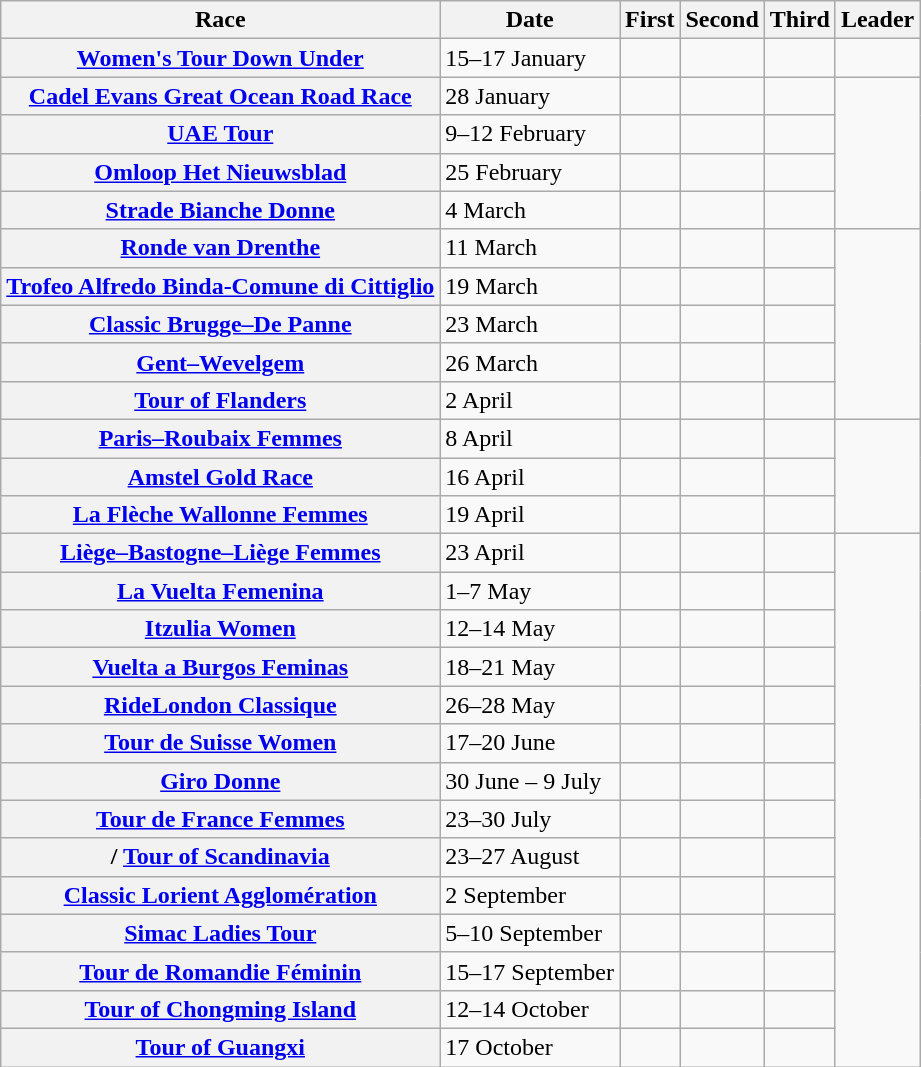<table class="wikitable plainrowheaders">
<tr>
<th scope=col>Race</th>
<th scope=col>Date</th>
<th scope=col>First</th>
<th scope=col>Second</th>
<th scope=col>Third</th>
<th scope=col> Leader</th>
</tr>
<tr>
<th scope="row"> <a href='#'>Women's Tour Down Under</a></th>
<td>15–17 January</td>
<td></td>
<td></td>
<td></td>
<td></td>
</tr>
<tr>
<th scope="row"> <a href='#'>Cadel Evans Great Ocean Road Race</a></th>
<td>28 January</td>
<td></td>
<td></td>
<td></td>
<td rowspan=4></td>
</tr>
<tr>
<th scope=row> <a href='#'>UAE Tour</a></th>
<td>9–12 February</td>
<td></td>
<td></td>
<td></td>
</tr>
<tr>
<th scope=row> <a href='#'>Omloop Het Nieuwsblad</a></th>
<td>25 February</td>
<td></td>
<td></td>
<td></td>
</tr>
<tr>
<th scope=row> <a href='#'>Strade Bianche Donne</a></th>
<td>4 March</td>
<td></td>
<td></td>
<td></td>
</tr>
<tr>
<th scope=row> <a href='#'>Ronde van Drenthe</a></th>
<td>11 March</td>
<td></td>
<td></td>
<td></td>
<td rowspan=5></td>
</tr>
<tr>
<th scope=row> <a href='#'>Trofeo Alfredo Binda-Comune di Cittiglio</a></th>
<td>19 March</td>
<td></td>
<td></td>
<td></td>
</tr>
<tr>
<th scope=row> <a href='#'>Classic Brugge–De Panne</a></th>
<td>23 March</td>
<td></td>
<td></td>
<td></td>
</tr>
<tr>
<th scope=row> <a href='#'>Gent–Wevelgem</a></th>
<td>26 March</td>
<td></td>
<td></td>
<td></td>
</tr>
<tr>
<th scope=row> <a href='#'>Tour of Flanders</a></th>
<td>2 April</td>
<td></td>
<td></td>
<td></td>
</tr>
<tr>
<th scope=row> <a href='#'>Paris–Roubaix Femmes</a></th>
<td>8 April</td>
<td></td>
<td></td>
<td></td>
<td rowspan=3></td>
</tr>
<tr>
<th scope=row> <a href='#'>Amstel Gold Race</a></th>
<td>16 April</td>
<td></td>
<td></td>
<td></td>
</tr>
<tr>
<th scope=row> <a href='#'>La Flèche Wallonne Femmes</a></th>
<td>19 April</td>
<td></td>
<td></td>
<td></td>
</tr>
<tr>
<th scope=row> <a href='#'>Liège–Bastogne–Liège Femmes</a></th>
<td>23 April</td>
<td></td>
<td></td>
<td></td>
<td rowspan=14></td>
</tr>
<tr>
<th scope=row> <a href='#'>La Vuelta Femenina</a></th>
<td>1–7 May</td>
<td></td>
<td></td>
<td></td>
</tr>
<tr>
<th scope=row> <a href='#'>Itzulia Women</a></th>
<td>12–14 May</td>
<td></td>
<td></td>
<td></td>
</tr>
<tr>
<th scope=row> <a href='#'>Vuelta a Burgos Feminas</a></th>
<td>18–21 May</td>
<td></td>
<td></td>
<td></td>
</tr>
<tr>
<th scope=row> <a href='#'>RideLondon Classique</a></th>
<td>26–28 May</td>
<td></td>
<td></td>
<td></td>
</tr>
<tr>
<th scope=row> <a href='#'>Tour de Suisse Women</a></th>
<td>17–20 June</td>
<td></td>
<td></td>
<td></td>
</tr>
<tr>
<th scope=row> <a href='#'>Giro Donne</a></th>
<td>30 June – 9 July</td>
<td></td>
<td></td>
<td></td>
</tr>
<tr>
<th scope=row> <a href='#'>Tour de France Femmes</a></th>
<td>23–30 July</td>
<td></td>
<td></td>
<td></td>
</tr>
<tr>
<th scope=row>/ <a href='#'>Tour of Scandinavia</a></th>
<td>23–27 August</td>
<td></td>
<td></td>
<td></td>
</tr>
<tr>
<th scope=row> <a href='#'>Classic Lorient Agglomération</a></th>
<td>2 September</td>
<td></td>
<td></td>
<td></td>
</tr>
<tr>
<th scope=row> <a href='#'>Simac Ladies Tour</a></th>
<td>5–10 September</td>
<td></td>
<td></td>
<td></td>
</tr>
<tr>
<th scope=row> <a href='#'>Tour de Romandie Féminin</a></th>
<td>15–17 September</td>
<td></td>
<td></td>
<td></td>
</tr>
<tr>
<th scope=row> <a href='#'>Tour of Chongming Island</a></th>
<td>12–14 October</td>
<td></td>
<td></td>
<td></td>
</tr>
<tr>
<th scope=row> <a href='#'>Tour of Guangxi</a></th>
<td>17 October</td>
<td></td>
<td></td>
<td></td>
</tr>
</table>
